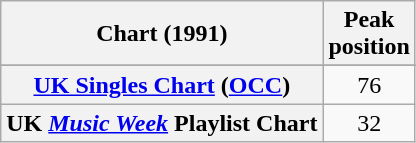<table class="wikitable plainrowheaders" style="text-align:center">
<tr>
<th>Chart (1991)</th>
<th>Peak<br>position</th>
</tr>
<tr>
</tr>
<tr>
<th scope="row"><a href='#'>UK Singles Chart</a> (<a href='#'>OCC</a>)</th>
<td>76</td>
</tr>
<tr>
<th scope="row">UK <em><a href='#'>Music Week</a></em> Playlist Chart</th>
<td>32</td>
</tr>
</table>
